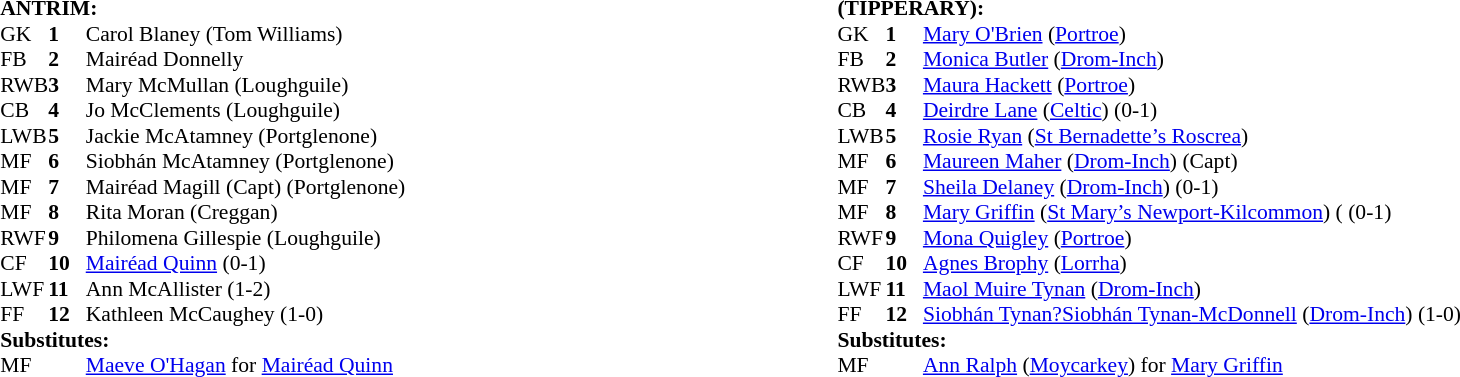<table width="100%">
<tr>
<td valign="top" width="50%"><br><table style="font-size: 90%" cellspacing="0" cellpadding="0" align=center>
<tr>
<td colspan="4"><strong>ANTRIM:</strong></td>
</tr>
<tr>
<th width="25"></th>
<th width="25"></th>
</tr>
<tr>
<td>GK</td>
<td><strong>1</strong></td>
<td>Carol Blaney (Tom Williams)</td>
</tr>
<tr>
<td>FB</td>
<td><strong>2</strong></td>
<td>Mairéad Donnelly</td>
</tr>
<tr>
<td>RWB</td>
<td><strong>3</strong></td>
<td>Mary McMullan (Loughguile)</td>
</tr>
<tr>
<td>CB</td>
<td><strong>4</strong></td>
<td>Jo McClements (Loughguile)</td>
</tr>
<tr>
<td>LWB</td>
<td><strong>5</strong></td>
<td>Jackie McAtamney (Portglenone)</td>
</tr>
<tr>
<td>MF</td>
<td><strong>6</strong></td>
<td>Siobhán McAtamney (Portglenone)</td>
</tr>
<tr>
<td>MF</td>
<td><strong>7</strong></td>
<td>Mairéad Magill (Capt) (Portglenone)</td>
</tr>
<tr>
<td>MF</td>
<td><strong>8</strong></td>
<td>Rita Moran (Creggan)</td>
</tr>
<tr>
<td>RWF</td>
<td><strong>9</strong></td>
<td>Philomena Gillespie (Loughguile)</td>
</tr>
<tr>
<td>CF</td>
<td><strong>10</strong></td>
<td><a href='#'>Mairéad Quinn</a> (0-1) </td>
</tr>
<tr>
<td>LWF</td>
<td><strong>11</strong></td>
<td>Ann McAllister (1-2)</td>
</tr>
<tr>
<td>FF</td>
<td><strong>12</strong></td>
<td>Kathleen McCaughey (1-0)</td>
</tr>
<tr>
<td colspan=4><strong>Substitutes:</strong></td>
</tr>
<tr>
<td>MF</td>
<td></td>
<td><a href='#'>Maeve O'Hagan</a> for <a href='#'>Mairéad Quinn</a> </td>
</tr>
<tr>
</tr>
</table>
</td>
<td valign="top" width="50%"><br><table style="font-size: 90%" cellspacing="0" cellpadding="0" align=center>
<tr>
<td colspan="4"><strong>(TIPPERARY):</strong></td>
</tr>
<tr>
<th width="25"></th>
<th width="25"></th>
</tr>
<tr>
<td>GK</td>
<td><strong>1</strong></td>
<td><a href='#'>Mary O'Brien</a> (<a href='#'>Portroe</a>)</td>
</tr>
<tr>
<td>FB</td>
<td><strong>2</strong></td>
<td><a href='#'>Monica Butler</a> (<a href='#'>Drom-Inch</a>)</td>
</tr>
<tr>
<td>RWB</td>
<td><strong>3</strong></td>
<td><a href='#'>Maura Hackett</a> (<a href='#'>Portroe</a>)</td>
</tr>
<tr>
<td>CB</td>
<td><strong>4</strong></td>
<td><a href='#'>Deirdre Lane</a> (<a href='#'>Celtic</a>) (0-1)</td>
</tr>
<tr>
<td>LWB</td>
<td><strong>5</strong></td>
<td><a href='#'>Rosie Ryan</a> (<a href='#'>St Bernadette’s Roscrea</a>)</td>
</tr>
<tr>
<td>MF</td>
<td><strong>6</strong></td>
<td><a href='#'>Maureen Maher</a> (<a href='#'>Drom-Inch</a>) (Capt)</td>
</tr>
<tr>
<td>MF</td>
<td><strong>7</strong></td>
<td><a href='#'>Sheila Delaney</a> (<a href='#'>Drom-Inch</a>) (0-1)</td>
</tr>
<tr>
<td>MF</td>
<td><strong>8</strong></td>
<td><a href='#'>Mary Griffin</a> (<a href='#'>St Mary’s Newport-Kilcommon</a>)  ( (0-1) </td>
</tr>
<tr>
<td>RWF</td>
<td><strong>9</strong></td>
<td><a href='#'>Mona Quigley</a> (<a href='#'>Portroe</a>)</td>
</tr>
<tr>
<td>CF</td>
<td><strong>10</strong></td>
<td><a href='#'>Agnes Brophy</a> (<a href='#'>Lorrha</a>)</td>
</tr>
<tr>
<td>LWF</td>
<td><strong>11</strong></td>
<td><a href='#'>Maol Muire Tynan</a> (<a href='#'>Drom-Inch</a>)</td>
</tr>
<tr>
<td>FF</td>
<td><strong>12</strong></td>
<td><a href='#'>Siobhán Tynan?Siobhán Tynan-McDonnell</a> (<a href='#'>Drom-Inch</a>) (1-0)</td>
</tr>
<tr>
<td colspan=4><strong>Substitutes:</strong></td>
</tr>
<tr>
<td>MF</td>
<td></td>
<td><a href='#'>Ann Ralph</a> (<a href='#'>Moycarkey</a>) for <a href='#'>Mary Griffin</a> </td>
</tr>
<tr>
</tr>
</table>
</td>
</tr>
</table>
